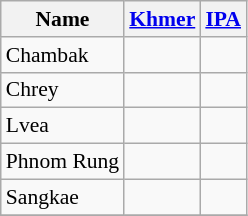<table class="wikitable" style="font-size:90%;">
<tr>
<th>Name</th>
<th><a href='#'>Khmer</a></th>
<th><a href='#'>IPA</a></th>
</tr>
<tr>
<td>Chambak</td>
<td></td>
<td></td>
</tr>
<tr>
<td>Chrey</td>
<td></td>
<td></td>
</tr>
<tr>
<td>Lvea</td>
<td></td>
<td></td>
</tr>
<tr>
<td>Phnom Rung</td>
<td></td>
<td></td>
</tr>
<tr>
<td>Sangkae</td>
<td></td>
<td></td>
</tr>
<tr>
</tr>
</table>
